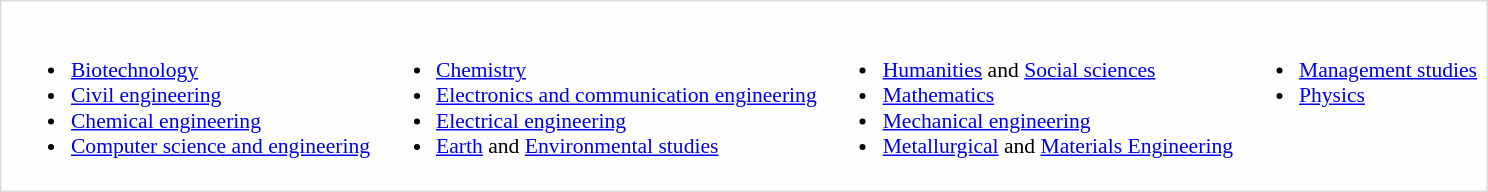<table style="border:1px solid #ddd; background:#fefefe; padding:3px; margin:0; margin:auto;">
<tr style="vertical-align:top; font-size:90%;">
<td><br><ul><li><a href='#'>Biotechnology</a></li><li><a href='#'>Civil engineering</a></li><li><a href='#'>Chemical engineering</a></li><li><a href='#'>Computer science and engineering</a></li></ul></td>
<td><br><ul><li><a href='#'>Chemistry</a></li><li><a href='#'>Electronics and communication engineering</a></li><li><a href='#'>Electrical engineering</a></li><li><a href='#'>Earth</a> and <a href='#'>Environmental studies</a></li></ul></td>
<td><br><ul><li><a href='#'>Humanities</a> and <a href='#'>Social sciences</a></li><li><a href='#'>Mathematics</a></li><li><a href='#'>Mechanical engineering</a></li><li><a href='#'>Metallurgical</a> and <a href='#'>Materials Engineering</a></li></ul></td>
<td><br><ul><li><a href='#'>Management studies</a></li><li><a href='#'>Physics</a></li></ul></td>
</tr>
</table>
